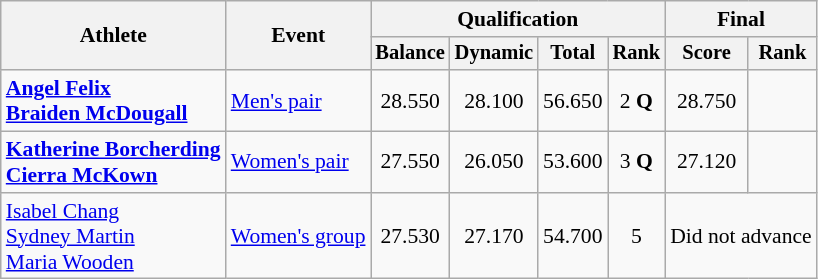<table class=wikitable style=font-size:90%;text-align:center>
<tr>
<th rowspan=2>Athlete</th>
<th rowspan=2>Event</th>
<th colspan=4>Qualification</th>
<th colspan=2>Final</th>
</tr>
<tr style=font-size:95%>
<th>Balance</th>
<th>Dynamic</th>
<th>Total</th>
<th>Rank</th>
<th>Score</th>
<th>Rank</th>
</tr>
<tr>
<td align=left><strong><a href='#'>Angel Felix</a><br><a href='#'>Braiden McDougall</a></strong></td>
<td align=left><a href='#'>Men's pair</a></td>
<td>28.550</td>
<td>28.100</td>
<td>56.650</td>
<td>2 <strong>Q</strong></td>
<td>28.750</td>
<td></td>
</tr>
<tr>
<td align=left><strong><a href='#'>Katherine Borcherding</a><br><a href='#'>Cierra McKown</a></strong></td>
<td align=left><a href='#'>Women's pair</a></td>
<td>27.550</td>
<td>26.050</td>
<td>53.600</td>
<td>3 <strong>Q</strong></td>
<td>27.120</td>
<td></td>
</tr>
<tr>
<td align=left><a href='#'>Isabel Chang</a><br><a href='#'>Sydney Martin</a><br><a href='#'>Maria Wooden</a></td>
<td align=left><a href='#'>Women's group</a></td>
<td>27.530</td>
<td>27.170</td>
<td>54.700</td>
<td>5</td>
<td colspan=2>Did not advance</td>
</tr>
</table>
